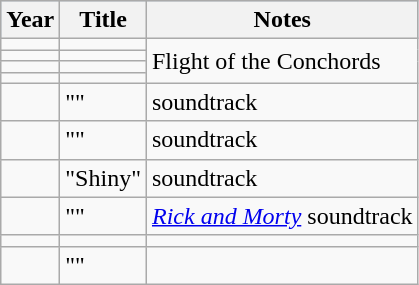<table class="wikitable">
<tr style="background:#B0C4DE;">
<th scope="col">Year</th>
<th scope="col">Title</th>
<th scope="col">Notes</th>
</tr>
<tr>
<td></td>
<td><em></em></td>
<td rowspan="4">Flight of the Conchords</td>
</tr>
<tr>
<td></td>
<td><em></em></td>
</tr>
<tr>
<td></td>
<td><em></em></td>
</tr>
<tr>
<td></td>
<td><em></em></td>
</tr>
<tr>
<td></td>
<td>""</td>
<td><em></em>soundtrack</td>
</tr>
<tr>
<td></td>
<td>""</td>
<td><em></em> soundtrack</td>
</tr>
<tr>
<td></td>
<td>"Shiny"</td>
<td><em></em>soundtrack</td>
</tr>
<tr>
<td></td>
<td>""</td>
<td><a href='#'><em>Rick and Morty</em></a> soundtrack</td>
</tr>
<tr>
<td></td>
<td><em></em></td>
<td></td>
</tr>
<tr>
<td></td>
<td>""</td>
<td><em></em></td>
</tr>
</table>
